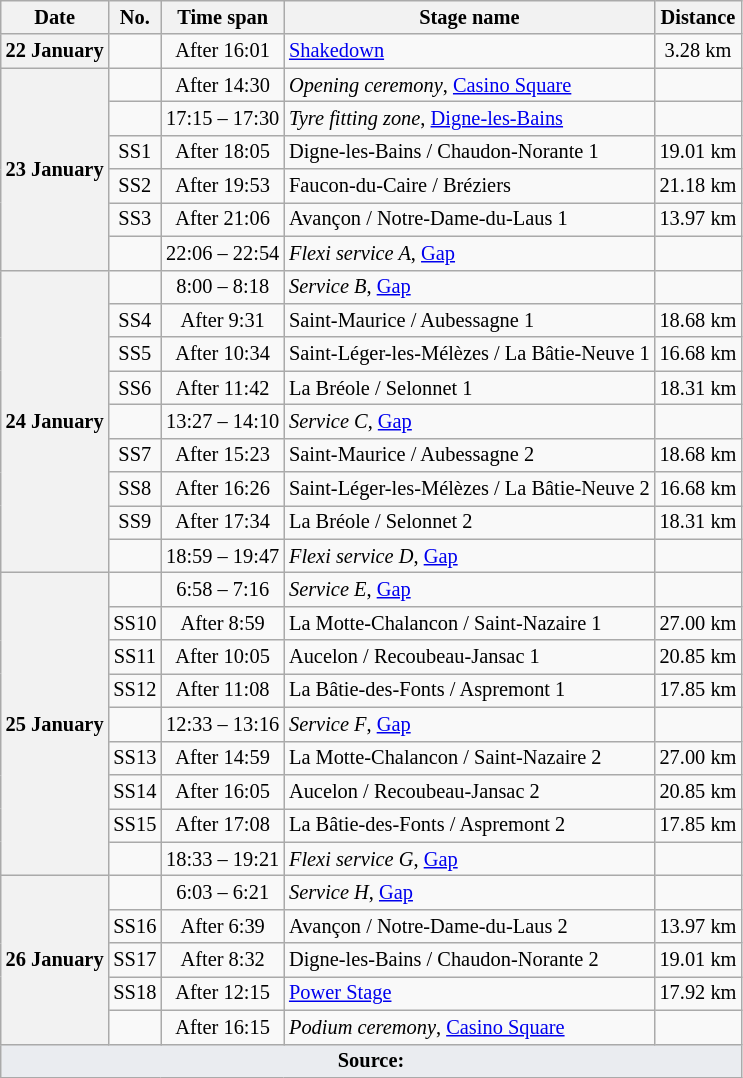<table class="wikitable" style="font-size: 85%;">
<tr>
<th>Date</th>
<th>No.</th>
<th>Time span</th>
<th>Stage name</th>
<th>Distance</th>
</tr>
<tr>
<th>22 January</th>
<td></td>
<td align="center">After 16:01</td>
<td><a href='#'>Shakedown</a></td>
<td align="center">3.28 km</td>
</tr>
<tr>
<th rowspan="6">23 January</th>
<td align="center"></td>
<td align="center">After 14:30</td>
<td><em>Opening ceremony</em>, <a href='#'>Casino Square</a></td>
<td></td>
</tr>
<tr>
<td align="center"></td>
<td align="center">17:15 – 17:30</td>
<td><em>Tyre fitting zone</em>, <a href='#'>Digne-les-Bains</a></td>
<td></td>
</tr>
<tr>
<td align="center">SS1</td>
<td align="center">After 18:05</td>
<td>Digne-les-Bains / Chaudon-Norante 1</td>
<td align="center">19.01 km</td>
</tr>
<tr>
<td align="center">SS2</td>
<td align="center">After 19:53</td>
<td>Faucon-du-Caire / Bréziers</td>
<td align="center">21.18 km</td>
</tr>
<tr>
<td align="center">SS3</td>
<td align="center">After 21:06</td>
<td>Avançon / Notre-Dame-du-Laus 1</td>
<td align="center">13.97 km</td>
</tr>
<tr>
<td align="center"></td>
<td align="center">22:06 – 22:54</td>
<td><em>Flexi service A</em>, <a href='#'>Gap</a></td>
<td></td>
</tr>
<tr>
<th rowspan="9">24 January</th>
<td align="center"></td>
<td align="center">8:00 – 8:18</td>
<td><em>Service B</em>, <a href='#'>Gap</a></td>
<td></td>
</tr>
<tr>
<td align="center">SS4</td>
<td align="center">After 9:31</td>
<td>Saint-Maurice / Aubessagne 1</td>
<td align="center">18.68 km</td>
</tr>
<tr>
<td align="center">SS5</td>
<td align="center">After 10:34</td>
<td>Saint-Léger-les-Mélèzes / La Bâtie-Neuve 1</td>
<td align="center">16.68 km</td>
</tr>
<tr>
<td align="center">SS6</td>
<td align="center">After 11:42</td>
<td>La Bréole / Selonnet 1</td>
<td align="center">18.31 km</td>
</tr>
<tr>
<td align="center"></td>
<td align="center">13:27 – 14:10</td>
<td><em>Service C</em>, <a href='#'>Gap</a></td>
<td></td>
</tr>
<tr>
<td align="center">SS7</td>
<td align="center">After 15:23</td>
<td>Saint-Maurice / Aubessagne 2</td>
<td align="center">18.68 km</td>
</tr>
<tr>
<td align="center">SS8</td>
<td align="center">After 16:26</td>
<td>Saint-Léger-les-Mélèzes / La Bâtie-Neuve 2</td>
<td align="center">16.68 km</td>
</tr>
<tr>
<td align="center">SS9</td>
<td align="center">After 17:34</td>
<td>La Bréole / Selonnet 2</td>
<td align="center">18.31 km</td>
</tr>
<tr>
<td align="center"></td>
<td align="center">18:59 – 19:47</td>
<td><em>Flexi service D</em>, <a href='#'>Gap</a></td>
<td></td>
</tr>
<tr>
<th rowspan="9">25 January</th>
<td align="center"></td>
<td align="center">6:58 – 7:16</td>
<td><em>Service E</em>, <a href='#'>Gap</a></td>
<td></td>
</tr>
<tr>
<td align="center">SS10</td>
<td align="center">After 8:59</td>
<td>La Motte-Chalancon / Saint-Nazaire 1</td>
<td align="center">27.00 km</td>
</tr>
<tr>
<td align="center">SS11</td>
<td align="center">After 10:05</td>
<td>Aucelon / Recoubeau-Jansac 1</td>
<td align="center">20.85 km</td>
</tr>
<tr>
<td align="center">SS12</td>
<td align="center">After 11:08</td>
<td>La Bâtie-des-Fonts / Aspremont 1</td>
<td align="center">17.85 km</td>
</tr>
<tr>
<td align="center"></td>
<td align="center">12:33 – 13:16</td>
<td><em>Service F</em>, <a href='#'>Gap</a></td>
<td></td>
</tr>
<tr>
<td align="center">SS13</td>
<td align="center">After 14:59</td>
<td>La Motte-Chalancon / Saint-Nazaire 2</td>
<td align="center">27.00 km</td>
</tr>
<tr>
<td align="center">SS14</td>
<td align="center">After 16:05</td>
<td>Aucelon / Recoubeau-Jansac 2</td>
<td align="center">20.85 km</td>
</tr>
<tr>
<td align="center">SS15</td>
<td align="center">After 17:08</td>
<td>La Bâtie-des-Fonts / Aspremont 2</td>
<td align="center">17.85 km</td>
</tr>
<tr>
<td align="center"></td>
<td align="center">18:33 – 19:21</td>
<td><em>Flexi service G</em>, <a href='#'>Gap</a></td>
<td></td>
</tr>
<tr>
<th rowspan="5">26 January</th>
<td align="center"></td>
<td align="center">6:03 – 6:21</td>
<td><em>Service H</em>, <a href='#'>Gap</a></td>
<td></td>
</tr>
<tr>
<td align="center">SS16</td>
<td align="center">After 6:39</td>
<td>Avançon / Notre-Dame-du-Laus 2</td>
<td align="center">13.97 km</td>
</tr>
<tr>
<td align="center">SS17</td>
<td align="center">After 8:32</td>
<td>Digne-les-Bains / Chaudon-Norante 2</td>
<td align="center">19.01 km</td>
</tr>
<tr>
<td align="center">SS18</td>
<td align="center">After 12:15</td>
<td><a href='#'>Power Stage</a></td>
<td align="center">17.92 km</td>
</tr>
<tr>
<td align="center"></td>
<td align="center">After 16:15</td>
<td><em>Podium ceremony</em>, <a href='#'>Casino Square</a></td>
<td></td>
</tr>
<tr>
<td style="background-color:#EAECF0; text-align:center" colspan="6"><strong>Source:</strong></td>
</tr>
</table>
